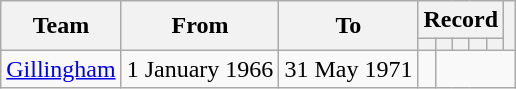<table class=wikitable style=text-align:center>
<tr>
<th rowspan=2>Team</th>
<th rowspan=2>From</th>
<th rowspan=2>To</th>
<th colspan=5>Record</th>
<th rowspan=2></th>
</tr>
<tr>
<th></th>
<th></th>
<th></th>
<th></th>
<th></th>
</tr>
<tr>
<td align=left><a href='#'>Gillingham</a></td>
<td align=left>1 January 1966</td>
<td align=left>31 May 1971<br></td>
<td></td>
</tr>
</table>
